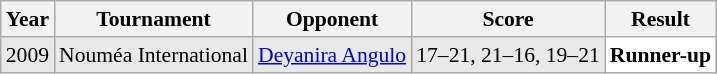<table class="sortable wikitable" style="font-size: 90%;">
<tr>
<th>Year</th>
<th>Tournament</th>
<th>Opponent</th>
<th>Score</th>
<th>Result</th>
</tr>
<tr style="background:#E9E9E9">
<td align="center">2009</td>
<td align="left">Nouméa International</td>
<td align="left"> <a href='#'>Deyanira Angulo</a></td>
<td align="left">17–21, 21–16, 19–21</td>
<td style="text-align:left; background:white"> <strong>Runner-up</strong></td>
</tr>
</table>
